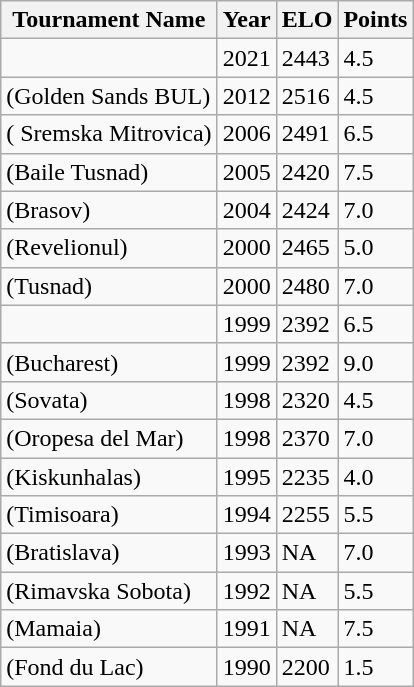<table class="wikitable">
<tr>
<th>Tournament Name</th>
<th>Year</th>
<th>ELO</th>
<th>Points</th>
</tr>
<tr>
<td></td>
<td>2021</td>
<td>2443</td>
<td>4.5</td>
</tr>
<tr>
<td>(Golden Sands BUL)</td>
<td>2012</td>
<td>2516</td>
<td>4.5</td>
</tr>
<tr>
<td> ( Sremska Mitrovica)</td>
<td>2006</td>
<td>2491</td>
<td>6.5</td>
</tr>
<tr>
<td>(Baile Tusnad)</td>
<td>2005</td>
<td>2420</td>
<td>7.5</td>
</tr>
<tr>
<td>(Brasov)</td>
<td>2004</td>
<td>2424</td>
<td>7.0</td>
</tr>
<tr>
<td> (Revelionul)</td>
<td>2000</td>
<td>2465</td>
<td>5.0</td>
</tr>
<tr>
<td> (Tusnad)</td>
<td>2000</td>
<td>2480</td>
<td>7.0</td>
</tr>
<tr>
<td></td>
<td>1999</td>
<td>2392</td>
<td>6.5</td>
</tr>
<tr>
<td> (Bucharest)</td>
<td>1999</td>
<td>2392</td>
<td>9.0</td>
</tr>
<tr>
<td> (Sovata)</td>
<td>1998</td>
<td>2320</td>
<td>4.5</td>
</tr>
<tr>
<td> (Oropesa del Mar)</td>
<td>1998</td>
<td>2370</td>
<td>7.0</td>
</tr>
<tr>
<td> (Kiskunhalas)</td>
<td>1995</td>
<td>2235</td>
<td>4.0</td>
</tr>
<tr>
<td> (Timisoara)</td>
<td>1994</td>
<td>2255</td>
<td>5.5</td>
</tr>
<tr>
<td> (Bratislava)</td>
<td>1993</td>
<td>NA</td>
<td>7.0</td>
</tr>
<tr>
<td> (Rimavska Sobota)</td>
<td>1992</td>
<td>NA</td>
<td>5.5</td>
</tr>
<tr>
<td> (Mamaia)</td>
<td>1991</td>
<td>NA</td>
<td>7.5</td>
</tr>
<tr>
<td> (Fond du Lac)</td>
<td>1990</td>
<td>2200</td>
<td>1.5</td>
</tr>
</table>
